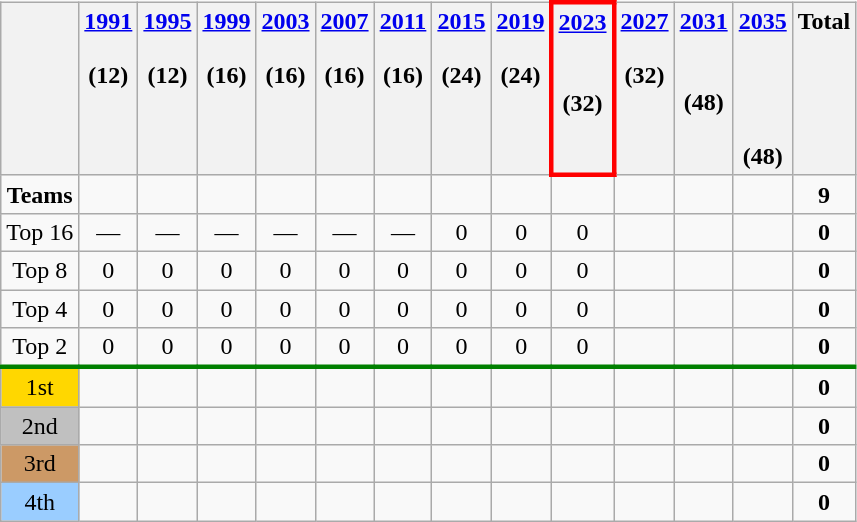<table class="wikitable" style="text-align: center">
<tr valign=top>
<th></th>
<th><a href='#'>1991</a><br> <br> (12)</th>
<th><a href='#'>1995</a><br> <br> (12)</th>
<th><a href='#'>1999</a><br> <br> (16)</th>
<th><a href='#'>2003</a><br> <br> (16)</th>
<th><a href='#'>2007</a><br> <br> (16)</th>
<th><a href='#'>2011</a><br> <br> (16)</th>
<th><a href='#'>2015</a><br> <br> (24)</th>
<th><a href='#'>2019</a><br> <br> (24)</th>
<th style="border:3px solid red"><a href='#'>2023</a><br> <br><br>(32)</th>
<th><a href='#'>2027</a><br> <br> (32)</th>
<th><a href='#'>2031</a><br> <br><br>(48)</th>
<th><a href='#'>2035</a><br> <br><br><br><br>(48)</th>
<th>Total</th>
</tr>
<tr>
<td Teams><strong>Teams</strong></td>
<td></td>
<td></td>
<td></td>
<td></td>
<td></td>
<td></td>
<td></td>
<td></td>
<td></td>
<td></td>
<td></td>
<td></td>
<td><strong>9</strong></td>
</tr>
<tr>
<td>Top 16</td>
<td>—</td>
<td>—</td>
<td>—</td>
<td>—</td>
<td>—</td>
<td>—</td>
<td>0</td>
<td>0</td>
<td>0</td>
<td></td>
<td></td>
<td></td>
<td><strong>0</strong></td>
</tr>
<tr>
<td>Top 8</td>
<td>0</td>
<td>0</td>
<td>0</td>
<td>0</td>
<td>0</td>
<td>0</td>
<td>0</td>
<td>0</td>
<td>0</td>
<td></td>
<td></td>
<td></td>
<td><strong>0</strong></td>
</tr>
<tr>
<td>Top 4</td>
<td>0</td>
<td>0</td>
<td>0</td>
<td>0</td>
<td>0</td>
<td>0</td>
<td>0</td>
<td>0</td>
<td>0</td>
<td></td>
<td></td>
<td></td>
<td><strong>0</strong></td>
</tr>
<tr>
<td>Top 2</td>
<td>0</td>
<td>0</td>
<td>0</td>
<td>0</td>
<td>0</td>
<td>0</td>
<td>0</td>
<td>0</td>
<td>0</td>
<td></td>
<td></td>
<td></td>
<td><strong>0</strong></td>
</tr>
<tr style="border-top:3px solid green;">
<td bgcolor=gold>1st</td>
<td></td>
<td></td>
<td></td>
<td></td>
<td></td>
<td></td>
<td></td>
<td></td>
<td></td>
<td></td>
<td></td>
<td></td>
<td><strong>0</strong></td>
</tr>
<tr>
<td bgcolor=silver>2nd</td>
<td></td>
<td></td>
<td></td>
<td></td>
<td></td>
<td></td>
<td></td>
<td></td>
<td></td>
<td></td>
<td></td>
<td></td>
<td><strong>0</strong></td>
</tr>
<tr>
<td bgcolor=#cc9966>3rd</td>
<td></td>
<td></td>
<td></td>
<td></td>
<td></td>
<td></td>
<td></td>
<td></td>
<td></td>
<td></td>
<td></td>
<td></td>
<td><strong>0</strong></td>
</tr>
<tr>
<td bgcolor=#9acdff>4th</td>
<td></td>
<td></td>
<td></td>
<td></td>
<td></td>
<td></td>
<td></td>
<td></td>
<td></td>
<td></td>
<td></td>
<td></td>
<td><strong>0</strong></td>
</tr>
</table>
